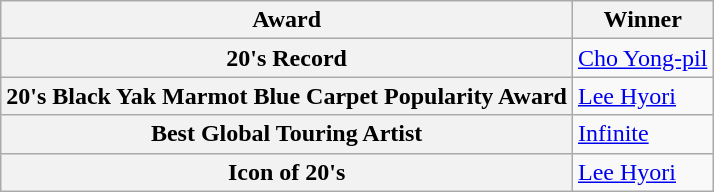<table class="wikitable sortable plainrowheaders">
<tr>
<th scope="col">Award</th>
<th scope="col">Winner</th>
</tr>
<tr>
<th scope="row">20's Record</th>
<td><a href='#'>Cho Yong-pil</a></td>
</tr>
<tr>
<th scope="row">20's Black Yak Marmot Blue Carpet Popularity Award</th>
<td><a href='#'>Lee Hyori</a></td>
</tr>
<tr>
<th scope="row">Best Global Touring Artist</th>
<td><a href='#'>Infinite</a></td>
</tr>
<tr>
<th scope="row">Icon of 20's</th>
<td><a href='#'>Lee Hyori</a></td>
</tr>
</table>
